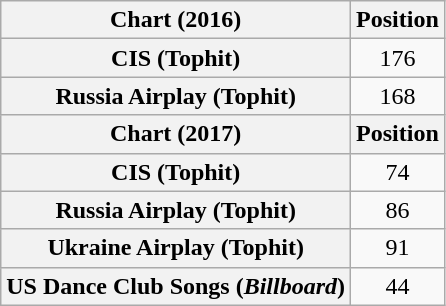<table class="wikitable plainrowheaders" style="text-align:center">
<tr>
<th scope="col">Chart (2016)</th>
<th scope="col">Position</th>
</tr>
<tr>
<th scope="row">CIS (Tophit)</th>
<td style="text-align:center;">176</td>
</tr>
<tr>
<th scope="row">Russia Airplay (Tophit)</th>
<td style="text-align:center;">168</td>
</tr>
<tr>
<th scope="col">Chart (2017)</th>
<th scope="col">Position</th>
</tr>
<tr>
<th scope="row">CIS (Tophit)</th>
<td style="text-align:center;">74</td>
</tr>
<tr>
<th scope="row">Russia Airplay (Tophit)</th>
<td style="text-align:center;">86</td>
</tr>
<tr>
<th scope="row">Ukraine Airplay (Tophit)</th>
<td style="text-align:center;">91</td>
</tr>
<tr>
<th scope="row">US Dance Club Songs (<em>Billboard</em>)</th>
<td>44</td>
</tr>
</table>
